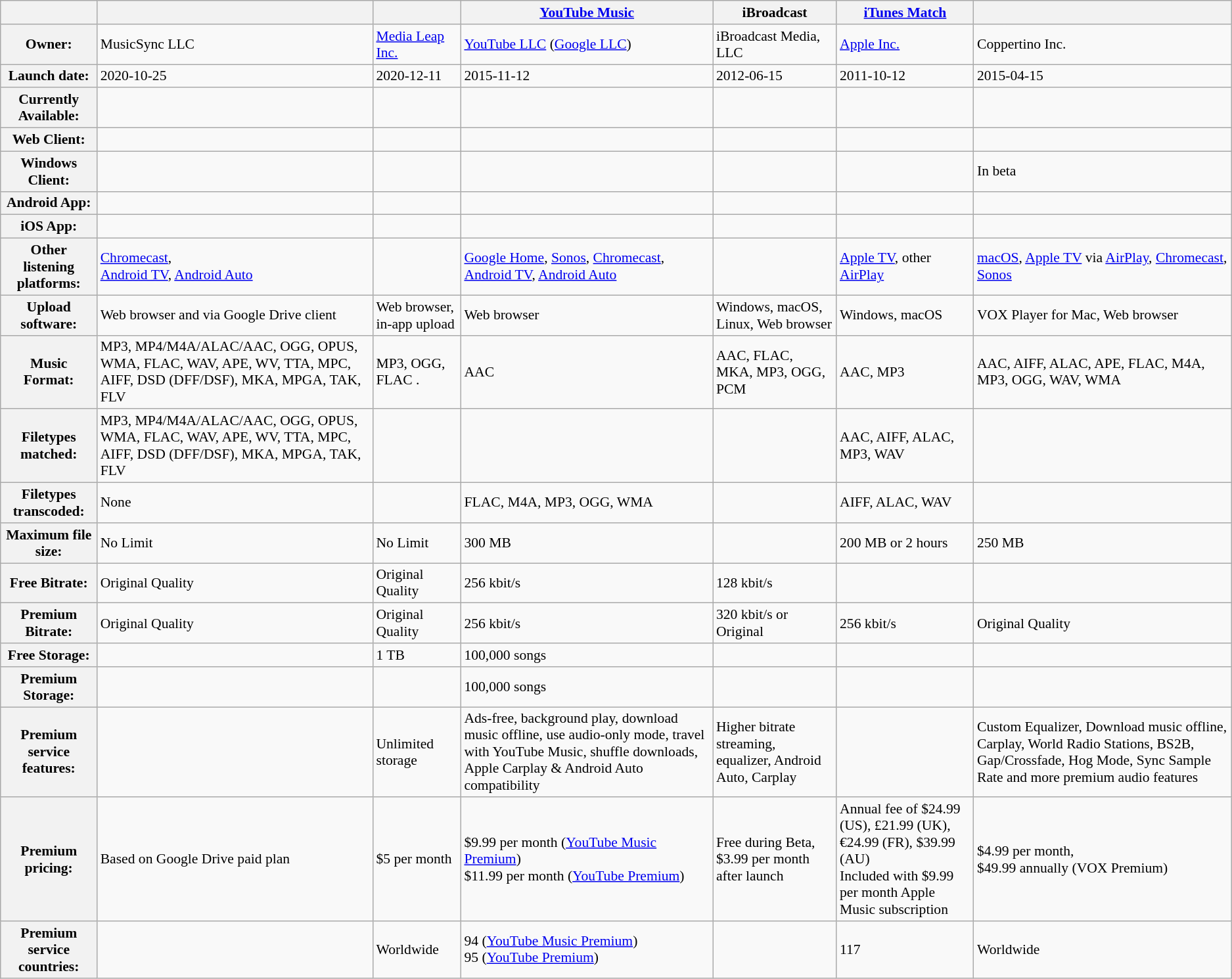<table class="wikitable" style="font-size: 90%;">
<tr>
<th></th>
<th></th>
<th></th>
<th><a href='#'>YouTube Music</a></th>
<th>iBroadcast</th>
<th><a href='#'>iTunes Match</a></th>
<th></th>
</tr>
<tr>
<th>Owner:</th>
<td>MusicSync LLC</td>
<td><a href='#'>Media Leap Inc.</a></td>
<td><a href='#'>YouTube LLC</a> (<a href='#'>Google LLC</a>)</td>
<td>iBroadcast Media, LLC</td>
<td><a href='#'>Apple Inc.</a></td>
<td>Coppertino Inc.</td>
</tr>
<tr>
<th>Launch date:</th>
<td>2020-10-25</td>
<td>2020-12-11</td>
<td>2015-11-12</td>
<td>2012-06-15</td>
<td>2011-10-12</td>
<td>2015-04-15</td>
</tr>
<tr>
<th>Currently Available:</th>
<td></td>
<td></td>
<td></td>
<td></td>
<td></td>
<td></td>
</tr>
<tr>
<th>Web Client:</th>
<td></td>
<td></td>
<td></td>
<td></td>
<td></td>
<td></td>
</tr>
<tr>
<th>Windows Client:</th>
<td></td>
<td></td>
<td></td>
<td></td>
<td></td>
<td>In beta</td>
</tr>
<tr>
<th>Android App:</th>
<td></td>
<td></td>
<td></td>
<td></td>
<td></td>
<td></td>
</tr>
<tr>
<th>iOS App:</th>
<td Planned></td>
<td></td>
<td></td>
<td></td>
<td></td>
<td></td>
</tr>
<tr>
<th>Other listening platforms:</th>
<td><a href='#'>Chromecast</a>,<br><a href='#'>Android TV</a>, <a href='#'>Android Auto</a></td>
<td></td>
<td><a href='#'>Google Home</a>, <a href='#'>Sonos</a>, <a href='#'>Chromecast</a>, <a href='#'>Android TV</a>, <a href='#'>Android Auto</a></td>
<td></td>
<td><a href='#'>Apple TV</a>, other <a href='#'>AirPlay</a></td>
<td><a href='#'>macOS</a>, <a href='#'>Apple TV</a> via <a href='#'>AirPlay</a>, <a href='#'>Chromecast</a>, <a href='#'>Sonos</a></td>
</tr>
<tr>
<th>Upload software:</th>
<td>Web browser and via Google Drive client</td>
<td>Web browser, in-app upload</td>
<td>Web browser</td>
<td>Windows, macOS, Linux, Web browser</td>
<td>Windows, macOS</td>
<td>VOX Player for Mac, Web browser</td>
</tr>
<tr>
<th>Music Format:</th>
<td>MP3, MP4/M4A/ALAC/AAC, OGG, OPUS, WMA, FLAC, WAV, APE, WV, TTA, MPC, AIFF, DSD (DFF/DSF), MKA, MPGA, TAK, FLV</td>
<td>MP3, OGG, FLAC                                                                                          .</td>
<td>AAC</td>
<td>AAC, FLAC, MKA, MP3, OGG, PCM</td>
<td>AAC, MP3</td>
<td>AAC, AIFF, ALAC, APE, FLAC, M4A, MP3, OGG, WAV, WMA</td>
</tr>
<tr>
<th>Filetypes matched:</th>
<td>MP3, MP4/M4A/ALAC/AAC, OGG, OPUS, WMA, FLAC, WAV, APE, WV, TTA, MPC, AIFF, DSD (DFF/DSF), MKA, MPGA, TAK, FLV</td>
<td></td>
<td></td>
<td></td>
<td>AAC, AIFF, ALAC, MP3, WAV</td>
<td></td>
</tr>
<tr>
<th>Filetypes transcoded:</th>
<td>None</td>
<td></td>
<td>FLAC, M4A, MP3, OGG, WMA</td>
<td></td>
<td>AIFF, ALAC, WAV</td>
<td></td>
</tr>
<tr>
<th>Maximum file size:</th>
<td>No Limit</td>
<td>No Limit</td>
<td>300 MB</td>
<td></td>
<td>200 MB or 2 hours</td>
<td>250 MB</td>
</tr>
<tr>
<th>Free Bitrate:</th>
<td>Original Quality</td>
<td>Original Quality</td>
<td>256 kbit/s</td>
<td>128 kbit/s</td>
<td></td>
<td></td>
</tr>
<tr>
<th>Premium Bitrate:</th>
<td>Original Quality</td>
<td>Original Quality</td>
<td>256 kbit/s</td>
<td>320 kbit/s or Original</td>
<td>256 kbit/s</td>
<td>Original Quality</td>
</tr>
<tr>
<th>Free Storage:</th>
<td></td>
<td>1 TB</td>
<td>100,000 songs</td>
<td></td>
<td></td>
<td></td>
</tr>
<tr>
<th>Premium Storage:</th>
<td Limited by your Google Drive></td>
<td></td>
<td>100,000 songs</td>
<td></td>
<td></td>
<td></td>
</tr>
<tr>
<th>Premium service features:</th>
<td></td>
<td>Unlimited storage</td>
<td>Ads-free, background play, download music offline, use audio-only mode, travel with YouTube Music, shuffle downloads, Apple Carplay & Android Auto compatibility</td>
<td>Higher bitrate streaming, equalizer, Android Auto, Carplay</td>
<td></td>
<td>Custom Equalizer, Download music offline, Carplay, World Radio Stations, BS2B, Gap/Crossfade, Hog Mode, Sync Sample Rate and more premium audio features </td>
</tr>
<tr>
<th>Premium pricing:</th>
<td>Based on Google Drive paid plan </td>
<td>$5 per month</td>
<td>$9.99 per month (<a href='#'>YouTube Music Premium</a>)<br>$11.99 per month (<a href='#'>YouTube Premium</a>)</td>
<td>Free during Beta, $3.99 per month after launch</td>
<td>Annual fee of $24.99 (US), £21.99 (UK), €24.99 (FR), $39.99 (AU)<br>Included with $9.99 per month Apple Music subscription</td>
<td>$4.99 per month,<br>$49.99 annually (VOX Premium)</td>
</tr>
<tr>
<th>Premium service countries:</th>
<td></td>
<td>Worldwide</td>
<td>94 (<a href='#'>YouTube Music Premium</a>)<br>95 (<a href='#'>YouTube Premium</a>)</td>
<td></td>
<td>117</td>
<td>Worldwide</td>
</tr>
</table>
